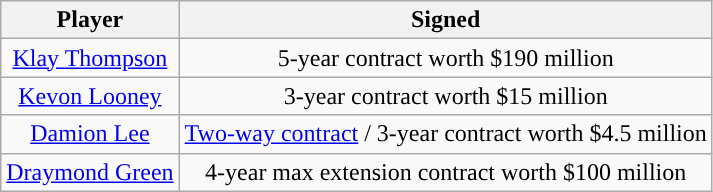<table class="wikitable sortable sortable" style="text-align: center">
<tr>
<th>Player</th>
<th>Signed</th>
</tr>
<tr style="text-align: center">
<td><a href='#'>Klay Thompson</a></td>
<td>5-year contract worth $190 million</td>
</tr>
<tr>
<td><a href='#'>Kevon Looney</a></td>
<td>3-year contract worth $15 million</td>
</tr>
<tr style="text-align: center">
<td><a href='#'>Damion Lee</a></td>
<td><a href='#'>Two-way contract</a> / 3-year contract worth $4.5 million</td>
</tr>
<tr style="text-align: center">
<td><a href='#'>Draymond Green</a></td>
<td>4-year max extension contract worth $100 million</td>
</tr>
</table>
